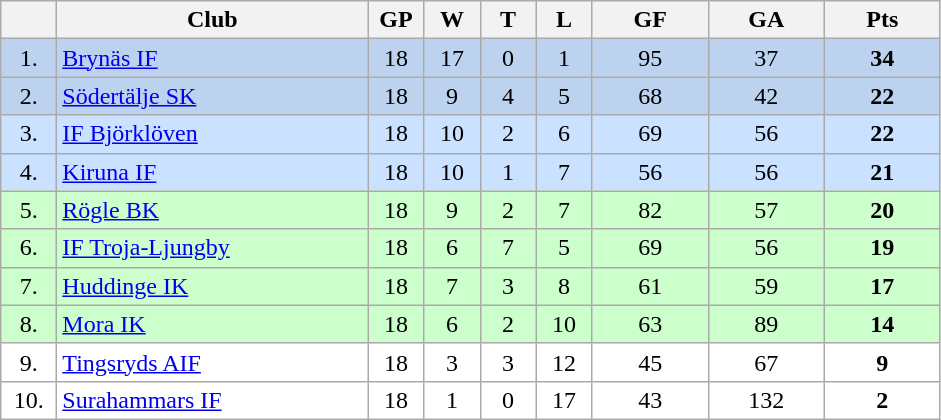<table class="wikitable">
<tr>
<th width="30"></th>
<th width="200">Club</th>
<th width="30">GP</th>
<th width="30">W</th>
<th width="30">T</th>
<th width="30">L</th>
<th width="70">GF</th>
<th width="70">GA</th>
<th width="70">Pts</th>
</tr>
<tr bgcolor="#BCD2EE" align="center">
<td>1.</td>
<td align="left"><a href='#'>Brynäs IF</a></td>
<td>18</td>
<td>17</td>
<td>0</td>
<td>1</td>
<td>95</td>
<td>37</td>
<td><strong>34</strong></td>
</tr>
<tr bgcolor="#BCD2EE" align="center">
<td>2.</td>
<td align="left"><a href='#'>Södertälje SK</a></td>
<td>18</td>
<td>9</td>
<td>4</td>
<td>5</td>
<td>68</td>
<td>42</td>
<td><strong>22</strong></td>
</tr>
<tr bgcolor="#CAE1FF" align="center">
<td>3.</td>
<td align="left"><a href='#'>IF Björklöven</a></td>
<td>18</td>
<td>10</td>
<td>2</td>
<td>6</td>
<td>69</td>
<td>56</td>
<td><strong>22</strong></td>
</tr>
<tr bgcolor="#CAE1FF" align="center">
<td>4.</td>
<td align="left"><a href='#'>Kiruna IF</a></td>
<td>18</td>
<td>10</td>
<td>1</td>
<td>7</td>
<td>56</td>
<td>56</td>
<td><strong>21</strong></td>
</tr>
<tr bgcolor="#CCFFCC" align="center">
<td>5.</td>
<td align="left"><a href='#'>Rögle BK</a></td>
<td>18</td>
<td>9</td>
<td>2</td>
<td>7</td>
<td>82</td>
<td>57</td>
<td><strong>20</strong></td>
</tr>
<tr bgcolor="#CCFFCC" align="center">
<td>6.</td>
<td align="left"><a href='#'>IF Troja-Ljungby</a></td>
<td>18</td>
<td>6</td>
<td>7</td>
<td>5</td>
<td>69</td>
<td>56</td>
<td><strong>19</strong></td>
</tr>
<tr bgcolor="#CCFFCC" align="center">
<td>7.</td>
<td align="left"><a href='#'>Huddinge IK</a></td>
<td>18</td>
<td>7</td>
<td>3</td>
<td>8</td>
<td>61</td>
<td>59</td>
<td><strong>17</strong></td>
</tr>
<tr bgcolor="#CCFFCC" align="center">
<td>8.</td>
<td align="left"><a href='#'>Mora IK</a></td>
<td>18</td>
<td>6</td>
<td>2</td>
<td>10</td>
<td>63</td>
<td>89</td>
<td><strong>14</strong></td>
</tr>
<tr bgcolor="#FFFFFF" align="center">
<td>9.</td>
<td align="left"><a href='#'>Tingsryds AIF</a></td>
<td>18</td>
<td>3</td>
<td>3</td>
<td>12</td>
<td>45</td>
<td>67</td>
<td><strong>9</strong></td>
</tr>
<tr bgcolor="#FFFFFF" align="center">
<td>10.</td>
<td align="left"><a href='#'>Surahammars IF</a></td>
<td>18</td>
<td>1</td>
<td>0</td>
<td>17</td>
<td>43</td>
<td>132</td>
<td><strong>2</strong></td>
</tr>
</table>
